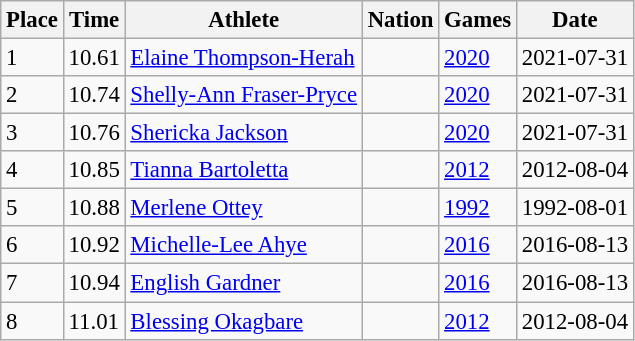<table class=wikitable style="font-size:95%">
<tr>
<th>Place</th>
<th>Time</th>
<th>Athlete</th>
<th>Nation</th>
<th>Games</th>
<th>Date</th>
</tr>
<tr>
<td>1</td>
<td>10.61</td>
<td><a href='#'>Elaine Thompson-Herah</a></td>
<td></td>
<td><a href='#'>2020</a></td>
<td>2021-07-31</td>
</tr>
<tr>
<td>2</td>
<td>10.74</td>
<td><a href='#'>Shelly-Ann Fraser-Pryce</a></td>
<td></td>
<td><a href='#'>2020</a></td>
<td>2021-07-31</td>
</tr>
<tr>
<td>3</td>
<td>10.76</td>
<td><a href='#'>Shericka Jackson</a></td>
<td></td>
<td><a href='#'>2020</a></td>
<td>2021-07-31</td>
</tr>
<tr>
<td>4</td>
<td>10.85</td>
<td><a href='#'>Tianna Bartoletta</a></td>
<td></td>
<td><a href='#'>2012</a></td>
<td>2012-08-04</td>
</tr>
<tr>
<td>5</td>
<td>10.88</td>
<td><a href='#'>Merlene Ottey</a></td>
<td></td>
<td><a href='#'>1992</a></td>
<td>1992-08-01</td>
</tr>
<tr>
<td>6</td>
<td>10.92</td>
<td><a href='#'>Michelle-Lee Ahye</a></td>
<td></td>
<td><a href='#'>2016</a></td>
<td>2016-08-13</td>
</tr>
<tr>
<td>7</td>
<td>10.94</td>
<td><a href='#'>English Gardner</a></td>
<td></td>
<td><a href='#'>2016</a></td>
<td>2016-08-13</td>
</tr>
<tr>
<td>8</td>
<td>11.01</td>
<td><a href='#'>Blessing Okagbare</a></td>
<td></td>
<td><a href='#'>2012</a></td>
<td>2012-08-04</td>
</tr>
</table>
